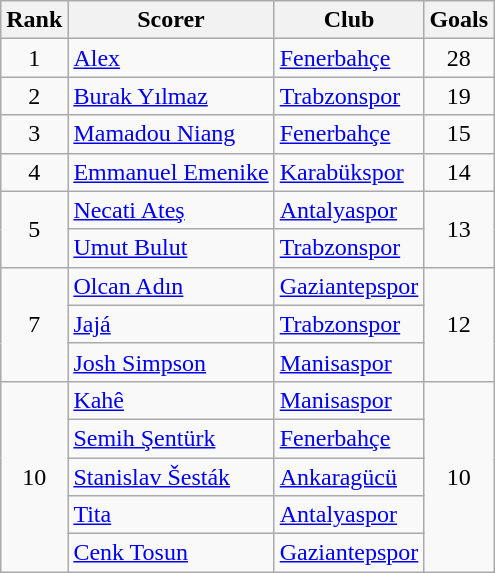<table class="wikitable">
<tr>
<th>Rank</th>
<th>Scorer</th>
<th>Club</th>
<th>Goals</th>
</tr>
<tr>
<td align=center>1</td>
<td> <a href='#'>Alex</a></td>
<td><a href='#'>Fenerbahçe</a></td>
<td align=center>28</td>
</tr>
<tr>
<td align=center>2</td>
<td> <a href='#'>Burak Yılmaz</a></td>
<td><a href='#'>Trabzonspor</a></td>
<td align=center>19</td>
</tr>
<tr>
<td align=center>3</td>
<td> <a href='#'>Mamadou Niang</a></td>
<td><a href='#'>Fenerbahçe</a></td>
<td align=center>15</td>
</tr>
<tr>
<td align=center>4</td>
<td> <a href='#'>Emmanuel Emenike</a></td>
<td><a href='#'>Karabükspor</a></td>
<td align=center>14</td>
</tr>
<tr>
<td rowspan="2" style="text-align:center;">5</td>
<td> <a href='#'>Necati Ateş</a></td>
<td><a href='#'>Antalyaspor</a></td>
<td rowspan="2" style="text-align:center;">13</td>
</tr>
<tr>
<td> <a href='#'>Umut Bulut</a></td>
<td><a href='#'>Trabzonspor</a></td>
</tr>
<tr>
<td rowspan="3" style="text-align:center;">7</td>
<td> <a href='#'>Olcan Adın</a></td>
<td><a href='#'>Gaziantepspor</a></td>
<td rowspan="3" style="text-align:center;">12</td>
</tr>
<tr>
<td> <a href='#'>Jajá</a></td>
<td><a href='#'>Trabzonspor</a></td>
</tr>
<tr>
<td> <a href='#'>Josh Simpson</a></td>
<td><a href='#'>Manisaspor</a></td>
</tr>
<tr>
<td rowspan="5" style="text-align:center;">10</td>
<td> <a href='#'>Kahê</a></td>
<td><a href='#'>Manisaspor</a></td>
<td rowspan="5" style="text-align:center;">10</td>
</tr>
<tr>
<td> <a href='#'>Semih Şentürk</a></td>
<td><a href='#'>Fenerbahçe</a></td>
</tr>
<tr>
<td> <a href='#'>Stanislav Šesták</a></td>
<td><a href='#'>Ankaragücü</a></td>
</tr>
<tr>
<td> <a href='#'>Tita</a></td>
<td><a href='#'>Antalyaspor</a></td>
</tr>
<tr>
<td> <a href='#'>Cenk Tosun</a></td>
<td><a href='#'>Gaziantepspor</a></td>
</tr>
</table>
